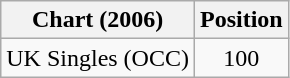<table class="wikitable">
<tr>
<th>Chart (2006)</th>
<th>Position</th>
</tr>
<tr>
<td>UK Singles (OCC)</td>
<td align="center">100</td>
</tr>
</table>
